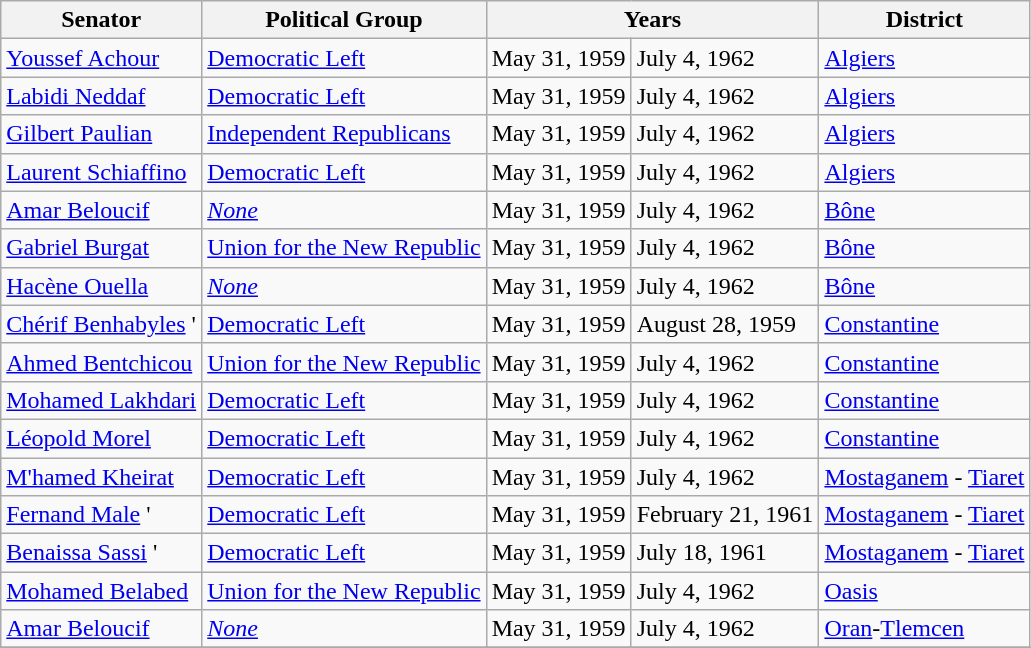<table class=wikitable>
<tr valign=bottom>
<th>Senator</th>
<th>Political Group</th>
<th colspan=2>Years</th>
<th>District</th>
</tr>
<tr>
<td nowrap align=left><a href='#'>Youssef Achour</a></td>
<td><a href='#'>Democratic Left</a></td>
<td nowrap>May 31, 1959</td>
<td nowrap>July 4, 1962</td>
<td nowrap><a href='#'>Algiers</a></td>
</tr>
<tr>
<td nowrap align=left><a href='#'>Labidi Neddaf</a></td>
<td><a href='#'>Democratic Left</a></td>
<td nowrap>May 31, 1959</td>
<td nowrap>July 4, 1962</td>
<td nowrap><a href='#'>Algiers</a></td>
</tr>
<tr>
<td nowrap align=left><a href='#'>Gilbert Paulian</a></td>
<td><a href='#'>Independent Republicans</a></td>
<td nowrap>May 31, 1959</td>
<td nowrap>July 4, 1962</td>
<td nowrap><a href='#'>Algiers</a></td>
</tr>
<tr>
<td nowrap align=left><a href='#'>Laurent Schiaffino</a></td>
<td><a href='#'>Democratic Left</a></td>
<td nowrap>May 31, 1959</td>
<td nowrap>July 4, 1962</td>
<td nowrap><a href='#'>Algiers</a></td>
</tr>
<tr>
<td nowrap align=left><a href='#'>Amar Beloucif</a></td>
<td><a href='#'><em>None</em></a></td>
<td nowrap>May 31, 1959</td>
<td nowrap>July 4, 1962</td>
<td nowrap><a href='#'>Bône</a></td>
</tr>
<tr>
<td nowrap align=left><a href='#'>Gabriel Burgat</a></td>
<td><a href='#'>Union for the New Republic</a></td>
<td nowrap>May 31, 1959</td>
<td nowrap>July 4, 1962</td>
<td nowrap><a href='#'>Bône</a></td>
</tr>
<tr>
<td nowrap align=left><a href='#'>Hacène Ouella</a></td>
<td><a href='#'><em>None</em></a></td>
<td nowrap>May 31, 1959</td>
<td nowrap>July 4, 1962</td>
<td nowrap><a href='#'>Bône</a></td>
</tr>
<tr>
<td nowrap align=left><a href='#'>Chérif Benhabyles</a> ' </td>
<td><a href='#'>Democratic Left</a></td>
<td nowrap>May 31, 1959</td>
<td nowrap>August 28, 1959</td>
<td nowrap><a href='#'>Constantine</a></td>
</tr>
<tr>
<td nowrap align=left><a href='#'>Ahmed Bentchicou</a></td>
<td><a href='#'>Union for the New Republic</a></td>
<td nowrap>May 31, 1959</td>
<td nowrap>July 4, 1962</td>
<td nowrap><a href='#'>Constantine</a></td>
</tr>
<tr>
<td nowrap align=left><a href='#'>Mohamed Lakhdari</a></td>
<td><a href='#'>Democratic Left</a></td>
<td nowrap>May 31, 1959</td>
<td nowrap>July 4, 1962</td>
<td nowrap><a href='#'>Constantine</a></td>
</tr>
<tr>
<td nowrap align=left><a href='#'>Léopold Morel</a></td>
<td><a href='#'>Democratic Left</a></td>
<td nowrap>May 31, 1959</td>
<td nowrap>July 4, 1962</td>
<td nowrap><a href='#'>Constantine</a></td>
</tr>
<tr>
<td nowrap align=left><a href='#'>M'hamed Kheirat</a></td>
<td><a href='#'>Democratic Left</a></td>
<td nowrap>May 31, 1959</td>
<td nowrap>July 4, 1962</td>
<td nowrap><a href='#'>Mostaganem</a> - <a href='#'>Tiaret</a></td>
</tr>
<tr>
<td nowrap align=left><a href='#'>Fernand Male</a> ' </td>
<td><a href='#'>Democratic Left</a></td>
<td nowrap>May 31, 1959</td>
<td nowrap>February 21, 1961</td>
<td nowrap><a href='#'>Mostaganem</a> - <a href='#'>Tiaret</a></td>
</tr>
<tr>
<td nowrap align=left><a href='#'>Benaissa Sassi</a> ' </td>
<td><a href='#'>Democratic Left</a></td>
<td nowrap>May 31, 1959</td>
<td nowrap>July 18, 1961</td>
<td nowrap><a href='#'>Mostaganem</a> - <a href='#'>Tiaret</a></td>
</tr>
<tr>
<td nowrap align=left><a href='#'>Mohamed Belabed</a></td>
<td><a href='#'>Union for the New Republic</a></td>
<td nowrap>May 31, 1959</td>
<td nowrap>July 4, 1962</td>
<td nowrap><a href='#'>Oasis</a></td>
</tr>
<tr>
<td nowrap align=left><a href='#'>Amar Beloucif</a></td>
<td><a href='#'><em>None</em></a></td>
<td nowrap>May 31, 1959</td>
<td nowrap>July 4, 1962</td>
<td nowrap><a href='#'>Oran</a>-<a href='#'>Tlemcen</a></td>
</tr>
<tr>
</tr>
</table>
